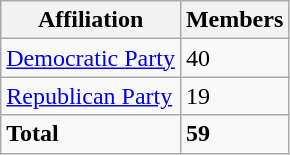<table class="wikitable">
<tr>
<th>Affiliation</th>
<th>Members</th>
</tr>
<tr>
<td><a href='#'>Democratic Party</a></td>
<td>40</td>
</tr>
<tr>
<td><a href='#'>Republican Party</a></td>
<td>19</td>
</tr>
<tr>
<td><strong>Total</strong></td>
<td><strong>59</strong></td>
</tr>
</table>
